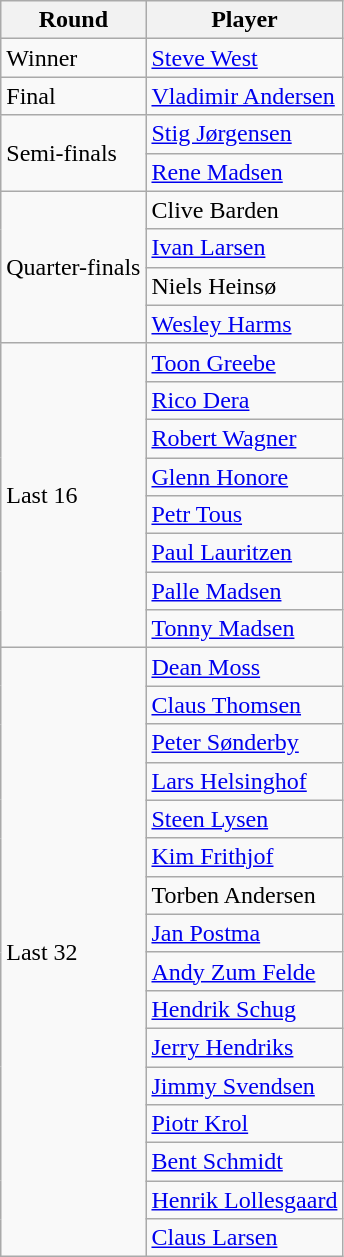<table class="wikitable">
<tr>
<th>Round</th>
<th>Player</th>
</tr>
<tr>
<td rowspan="1">Winner</td>
<td> <a href='#'>Steve West</a></td>
</tr>
<tr>
<td rowspan="1">Final</td>
<td> <a href='#'>Vladimir Andersen</a></td>
</tr>
<tr>
<td rowspan="2">Semi-finals</td>
<td> <a href='#'>Stig Jørgensen</a></td>
</tr>
<tr>
<td> <a href='#'>Rene Madsen</a></td>
</tr>
<tr>
<td rowspan="4">Quarter-finals</td>
<td> Clive Barden</td>
</tr>
<tr>
<td> <a href='#'>Ivan Larsen</a></td>
</tr>
<tr>
<td> Niels Heinsø</td>
</tr>
<tr>
<td> <a href='#'>Wesley Harms</a></td>
</tr>
<tr>
<td rowspan="8">Last 16</td>
<td> <a href='#'>Toon Greebe</a></td>
</tr>
<tr>
<td> <a href='#'>Rico Dera</a></td>
</tr>
<tr>
<td> <a href='#'>Robert Wagner</a></td>
</tr>
<tr>
<td> <a href='#'>Glenn Honore</a></td>
</tr>
<tr>
<td> <a href='#'>Petr Tous</a></td>
</tr>
<tr>
<td> <a href='#'>Paul Lauritzen</a></td>
</tr>
<tr>
<td> <a href='#'>Palle Madsen</a></td>
</tr>
<tr>
<td> <a href='#'>Tonny Madsen</a></td>
</tr>
<tr>
<td rowspan="16">Last 32</td>
<td> <a href='#'>Dean Moss</a></td>
</tr>
<tr>
<td> <a href='#'>Claus Thomsen</a></td>
</tr>
<tr>
<td> <a href='#'>Peter Sønderby</a></td>
</tr>
<tr>
<td> <a href='#'>Lars Helsinghof</a></td>
</tr>
<tr>
<td> <a href='#'>Steen Lysen</a></td>
</tr>
<tr>
<td> <a href='#'>Kim Frithjof</a></td>
</tr>
<tr>
<td> Torben Andersen</td>
</tr>
<tr>
<td> <a href='#'>Jan Postma</a></td>
</tr>
<tr>
<td> <a href='#'>Andy Zum Felde</a></td>
</tr>
<tr>
<td> <a href='#'>Hendrik Schug</a></td>
</tr>
<tr>
<td> <a href='#'>Jerry Hendriks</a></td>
</tr>
<tr>
<td> <a href='#'>Jimmy Svendsen</a></td>
</tr>
<tr>
<td> <a href='#'>Piotr Krol</a></td>
</tr>
<tr>
<td> <a href='#'>Bent Schmidt</a></td>
</tr>
<tr>
<td> <a href='#'>Henrik Lollesgaard</a></td>
</tr>
<tr>
<td> <a href='#'>Claus Larsen</a></td>
</tr>
</table>
